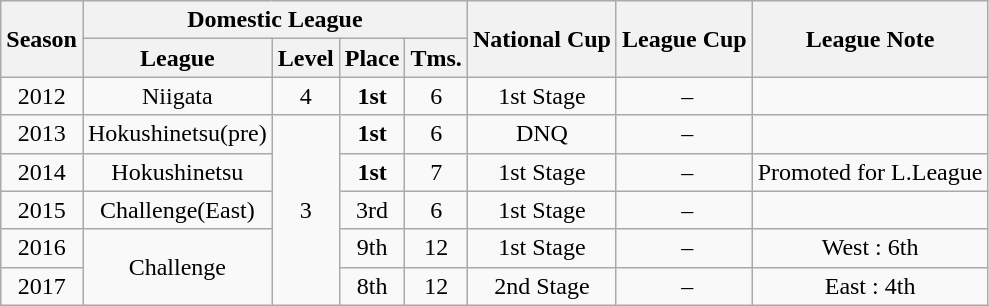<table class="wikitable" style="text-align:center;">
<tr style="background:#f0f6fa;">
<th rowspan="2">Season</th>
<th colspan="4">Domestic League</th>
<th rowspan="2">National Cup</th>
<th rowspan="2">League Cup</th>
<th rowspan="2">League Note</th>
</tr>
<tr>
<th>League</th>
<th>Level</th>
<th>Place</th>
<th>Tms.</th>
</tr>
<tr>
<td>2012</td>
<td>Niigata</td>
<td>4</td>
<td><strong>1st</strong></td>
<td>6</td>
<td>1st Stage</td>
<td> –</td>
<td></td>
</tr>
<tr>
<td>2013</td>
<td>Hokushinetsu(pre)</td>
<td rowspan="5">3</td>
<td><strong>1st</strong></td>
<td>6</td>
<td>DNQ</td>
<td> –</td>
<td></td>
</tr>
<tr>
<td>2014</td>
<td>Hokushinetsu</td>
<td><strong>1st</strong></td>
<td>7</td>
<td>1st Stage</td>
<td> –</td>
<td>Promoted for L.League</td>
</tr>
<tr>
<td>2015</td>
<td>Challenge(East)</td>
<td>3rd</td>
<td>6</td>
<td>1st Stage</td>
<td> –</td>
<td></td>
</tr>
<tr>
<td>2016</td>
<td rowspan="2">Challenge</td>
<td>9th</td>
<td>12</td>
<td>1st Stage</td>
<td> –</td>
<td>West : 6th</td>
</tr>
<tr>
<td>2017</td>
<td>8th</td>
<td>12</td>
<td>2nd Stage</td>
<td> –</td>
<td>East : 4th</td>
</tr>
</table>
